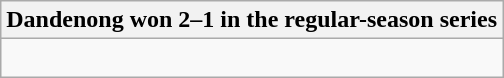<table class="wikitable collapsible collapsed">
<tr>
<th>Dandenong won 2–1 in the regular-season series</th>
</tr>
<tr>
<td><br>

</td>
</tr>
</table>
